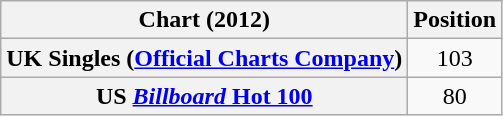<table class="wikitable sortable plainrowheaders">
<tr>
<th scope="col">Chart (2012)</th>
<th scope="col">Position</th>
</tr>
<tr>
<th scope="row">UK Singles (<a href='#'>Official Charts Company</a>)</th>
<td style="text-align:center;">103</td>
</tr>
<tr>
<th scope="row">US <a href='#'><em>Billboard</em> Hot 100</a></th>
<td style="text-align:center;">80</td>
</tr>
</table>
